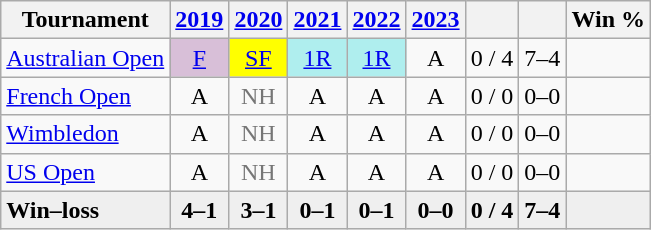<table class="wikitable nowrap" style=text-align:center>
<tr>
<th>Tournament</th>
<th><a href='#'>2019</a></th>
<th><a href='#'>2020</a></th>
<th><a href='#'>2021</a></th>
<th><a href='#'>2022</a></th>
<th><a href='#'>2023</a></th>
<th></th>
<th></th>
<th>Win %</th>
</tr>
<tr>
<td align=left><a href='#'>Australian Open</a></td>
<td bgcolor=thistle><a href='#'>F</a></td>
<td bgcolor=yellow><a href='#'>SF</a></td>
<td bgcolor=afeeee><a href='#'>1R</a></td>
<td bgcolor=afeeee><a href='#'>1R</a></td>
<td>A</td>
<td>0 / 4</td>
<td>7–4</td>
<td></td>
</tr>
<tr>
<td align=left><a href='#'>French Open</a></td>
<td>A</td>
<td style="color:#767676">NH</td>
<td>A</td>
<td>A</td>
<td>A</td>
<td>0 / 0</td>
<td>0–0</td>
<td></td>
</tr>
<tr>
<td align=left><a href='#'>Wimbledon</a></td>
<td>A</td>
<td style=color:#767676>NH</td>
<td>A</td>
<td>A</td>
<td>A</td>
<td>0 / 0</td>
<td>0–0</td>
<td></td>
</tr>
<tr>
<td align=left><a href='#'>US Open</a></td>
<td>A</td>
<td style=color:#767676>NH</td>
<td>A</td>
<td>A</td>
<td>A</td>
<td>0 / 0</td>
<td>0–0</td>
<td></td>
</tr>
<tr style=font-weight:bold;background:#efefef>
<td style=text-align:left>Win–loss</td>
<td>4–1</td>
<td>3–1</td>
<td>0–1</td>
<td>0–1</td>
<td>0–0</td>
<td>0 / 4</td>
<td>7–4</td>
<td></td>
</tr>
</table>
